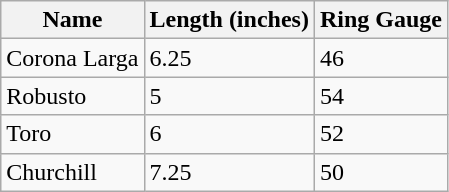<table class="wikitable" border="1">
<tr>
<th>Name</th>
<th>Length (inches)</th>
<th>Ring Gauge</th>
</tr>
<tr>
<td>Corona Larga</td>
<td>6.25</td>
<td>46</td>
</tr>
<tr>
<td>Robusto</td>
<td>5</td>
<td>54</td>
</tr>
<tr>
<td>Toro</td>
<td>6</td>
<td>52</td>
</tr>
<tr>
<td>Churchill</td>
<td>7.25</td>
<td>50</td>
</tr>
</table>
